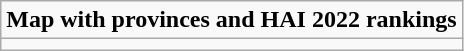<table role= "presentation" class="wikitable mw-collapsible mw-collapsed">
<tr>
<td><strong>Map with provinces and HAI 2022 rankings</strong></td>
</tr>
<tr>
<td></td>
</tr>
</table>
